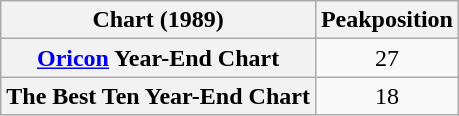<table class="wikitable plainrowheaders" style="text-align:center;">
<tr>
<th>Chart (1989)</th>
<th>Peakposition</th>
</tr>
<tr>
<th scope="row"><a href='#'>Oricon</a> Year-End Chart</th>
<td>27</td>
</tr>
<tr>
<th scope="row">The Best Ten Year-End Chart</th>
<td>18</td>
</tr>
</table>
